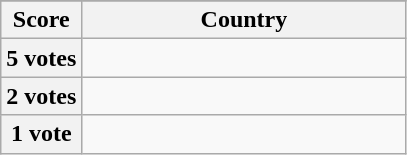<table class="wikitable">
<tr>
</tr>
<tr>
<th scope="col" width="20%">Score</th>
<th scope="col">Country</th>
</tr>
<tr>
<th scope="row">5 votes</th>
<td></td>
</tr>
<tr>
<th scope="row">2 votes</th>
<td></td>
</tr>
<tr>
<th scope="row">1 vote</th>
<td></td>
</tr>
</table>
